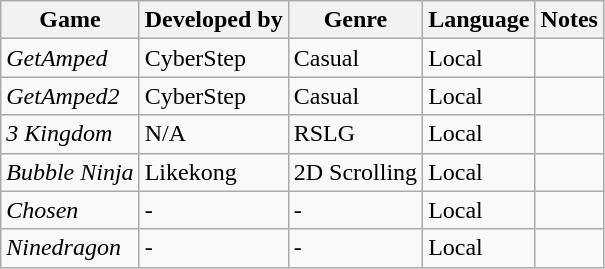<table class="wikitable">
<tr>
<th>Game</th>
<th>Developed by</th>
<th>Genre</th>
<th>Language</th>
<th>Notes</th>
</tr>
<tr>
<td><em>GetAmped</em></td>
<td>CyberStep</td>
<td>Casual</td>
<td>Local</td>
<td></td>
</tr>
<tr>
<td><em>GetAmped2</em></td>
<td>CyberStep</td>
<td>Casual</td>
<td>Local</td>
<td></td>
</tr>
<tr>
<td><em>3 Kingdom</em></td>
<td>N/A</td>
<td>RSLG</td>
<td>Local</td>
<td></td>
</tr>
<tr>
<td><em>Bubble Ninja</em></td>
<td>Likekong</td>
<td>2D Scrolling</td>
<td>Local</td>
<td></td>
</tr>
<tr>
<td><em>Chosen</em></td>
<td>-</td>
<td>-</td>
<td>Local</td>
<td></td>
</tr>
<tr>
<td><em>Ninedragon</em></td>
<td>-</td>
<td>-</td>
<td>Local</td>
<td></td>
</tr>
</table>
